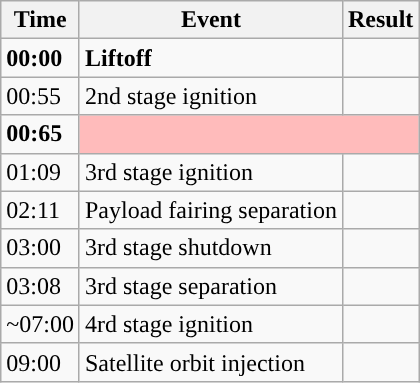<table class="wikitable collapsible">
<tr>
<th>Time</th>
<th>Event</th>
<th>Result</th>
</tr>
<tr>
<td><strong>00:00</strong></td>
<td><strong>Liftoff</strong></td>
<td></td>
</tr>
<tr>
<td>00:55</td>
<td>2nd stage ignition</td>
<td></td>
</tr>
<tr>
<td><strong>00:65</strong></td>
<td colspan="2" style="background: #ffbbbb;"></td>
</tr>
<tr>
<td>01:09</td>
<td>3rd stage ignition</td>
<td></td>
</tr>
<tr>
<td>02:11</td>
<td>Payload fairing separation</td>
<td></td>
</tr>
<tr>
<td>03:00</td>
<td>3rd stage shutdown</td>
<td></td>
</tr>
<tr>
<td>03:08</td>
<td>3rd stage separation</td>
<td></td>
</tr>
<tr>
<td>~07:00</td>
<td>4rd stage ignition</td>
<td></td>
</tr>
<tr>
<td>09:00</td>
<td>Satellite orbit injection</td>
<td></td>
</tr>
</table>
